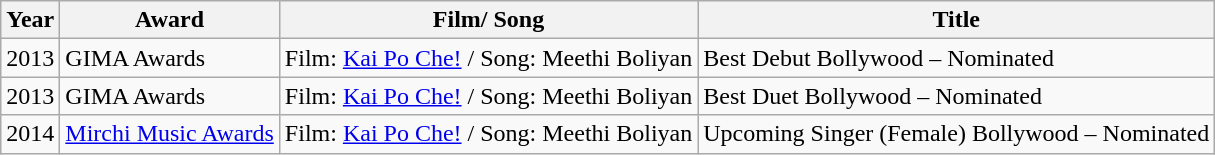<table class="wikitable">
<tr>
<th>Year</th>
<th>Award</th>
<th>Film/ Song</th>
<th>Title</th>
</tr>
<tr>
<td>2013</td>
<td>GIMA Awards</td>
<td>Film: <a href='#'>Kai Po Che!</a> / Song: Meethi Boliyan</td>
<td>Best Debut Bollywood – Nominated</td>
</tr>
<tr>
<td>2013</td>
<td>GIMA Awards</td>
<td>Film: <a href='#'>Kai Po Che!</a> / Song: Meethi Boliyan</td>
<td>Best Duet Bollywood – Nominated</td>
</tr>
<tr>
<td>2014</td>
<td><a href='#'>Mirchi Music Awards</a></td>
<td>Film: <a href='#'>Kai Po Che!</a> / Song: Meethi Boliyan</td>
<td>Upcoming Singer (Female) Bollywood – Nominated</td>
</tr>
</table>
